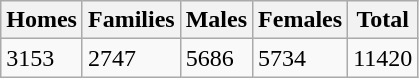<table class="wikitable">
<tr>
<th>Homes</th>
<th>Families</th>
<th>Males</th>
<th>Females</th>
<th>Total</th>
</tr>
<tr>
<td>3153</td>
<td>2747</td>
<td>5686</td>
<td>5734</td>
<td>11420</td>
</tr>
</table>
